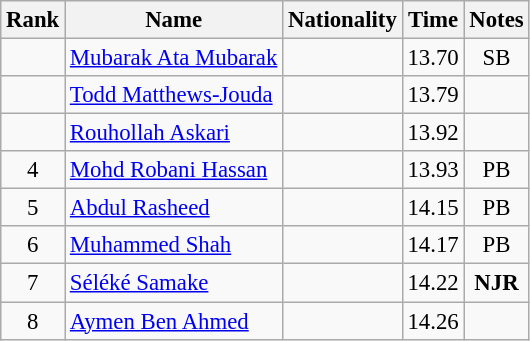<table class="wikitable sortable" style="text-align:center;font-size:95%">
<tr>
<th>Rank</th>
<th>Name</th>
<th>Nationality</th>
<th>Time</th>
<th>Notes</th>
</tr>
<tr>
<td></td>
<td align=left><a href='#'>Mubarak Ata Mubarak</a></td>
<td align=left></td>
<td>13.70</td>
<td>SB</td>
</tr>
<tr>
<td></td>
<td align=left><a href='#'>Todd Matthews-Jouda</a></td>
<td align=left></td>
<td>13.79</td>
<td></td>
</tr>
<tr>
<td></td>
<td align=left><a href='#'>Rouhollah Askari</a></td>
<td align=left></td>
<td>13.92</td>
<td></td>
</tr>
<tr>
<td>4</td>
<td align=left><a href='#'>Mohd Robani Hassan</a></td>
<td align=left></td>
<td>13.93</td>
<td>PB</td>
</tr>
<tr>
<td>5</td>
<td align=left><a href='#'>Abdul Rasheed</a></td>
<td align=left></td>
<td>14.15</td>
<td>PB</td>
</tr>
<tr>
<td>6</td>
<td align=left><a href='#'>Muhammed Shah</a></td>
<td align=left></td>
<td>14.17</td>
<td>PB</td>
</tr>
<tr>
<td>7</td>
<td align=left><a href='#'>Séléké Samake</a></td>
<td align=left></td>
<td>14.22</td>
<td><strong>NJR</strong></td>
</tr>
<tr>
<td>8</td>
<td align=left><a href='#'>Aymen Ben Ahmed</a></td>
<td align=left></td>
<td>14.26</td>
<td></td>
</tr>
</table>
